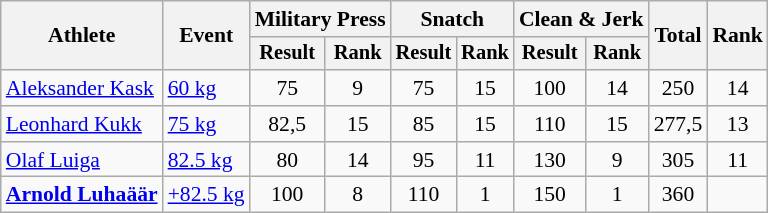<table class="wikitable" style="font-size:90%">
<tr>
<th rowspan="2">Athlete</th>
<th rowspan="2">Event</th>
<th colspan="2">Military Press</th>
<th colspan="2">Snatch</th>
<th colspan="2">Clean & Jerk</th>
<th rowspan="2">Total</th>
<th rowspan="2">Rank</th>
</tr>
<tr style="font-size:95%">
<th>Result</th>
<th>Rank</th>
<th>Result</th>
<th>Rank</th>
<th>Result</th>
<th>Rank</th>
</tr>
<tr align=center>
<td align=left><a href='#'>Aleksander Kask</a></td>
<td align=left><a href='#'>60 kg</a></td>
<td>75</td>
<td>9</td>
<td>75</td>
<td>15</td>
<td>100</td>
<td>14</td>
<td>250</td>
<td>14</td>
</tr>
<tr align=center>
<td align=left><a href='#'>Leonhard Kukk</a></td>
<td align=left><a href='#'>75 kg</a></td>
<td>82,5</td>
<td>15</td>
<td>85</td>
<td>15</td>
<td>110</td>
<td>15</td>
<td>277,5</td>
<td>13</td>
</tr>
<tr align=center>
<td align=left><a href='#'>Olaf Luiga</a></td>
<td align=left><a href='#'>82.5 kg</a></td>
<td>80</td>
<td>14</td>
<td>95</td>
<td>11</td>
<td>130</td>
<td>9</td>
<td>305</td>
<td>11</td>
</tr>
<tr align=center>
<td align=left><strong><a href='#'>Arnold Luhaäär</a></strong></td>
<td align=left><a href='#'>+82.5 kg</a></td>
<td>100</td>
<td>8</td>
<td>110</td>
<td>1</td>
<td>150</td>
<td>1</td>
<td>360</td>
<td></td>
</tr>
</table>
